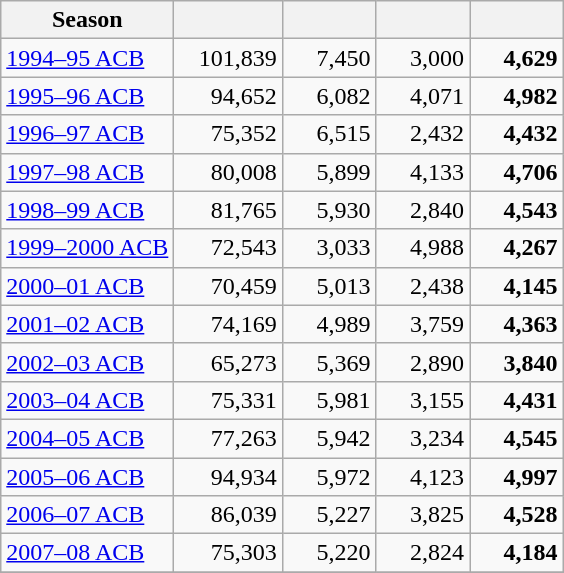<table class="wikitable sortable" style="text-align:right">
<tr>
<th>Season</th>
<th width=65></th>
<th width=55></th>
<th width=55></th>
<th width=55></th>
</tr>
<tr>
<td align=left><a href='#'>1994–95 ACB</a></td>
<td>101,839</td>
<td>7,450</td>
<td>3,000</td>
<td><strong>4,629</strong></td>
</tr>
<tr>
<td align=left><a href='#'>1995–96 ACB</a></td>
<td>94,652</td>
<td>6,082</td>
<td>4,071</td>
<td><strong>4,982</strong></td>
</tr>
<tr>
<td align=left><a href='#'>1996–97 ACB</a></td>
<td>75,352</td>
<td>6,515</td>
<td>2,432</td>
<td><strong>4,432</strong></td>
</tr>
<tr>
<td align=left><a href='#'>1997–98 ACB</a></td>
<td>80,008</td>
<td>5,899</td>
<td>4,133</td>
<td><strong>4,706</strong></td>
</tr>
<tr>
<td align=left><a href='#'>1998–99 ACB</a></td>
<td>81,765</td>
<td>5,930</td>
<td>2,840</td>
<td><strong>4,543</strong></td>
</tr>
<tr>
<td align=left><a href='#'>1999–2000 ACB</a></td>
<td>72,543</td>
<td>3,033</td>
<td>4,988</td>
<td><strong>4,267</strong></td>
</tr>
<tr>
<td align=left><a href='#'>2000–01 ACB</a></td>
<td>70,459</td>
<td>5,013</td>
<td>2,438</td>
<td><strong>4,145</strong></td>
</tr>
<tr>
<td align=left><a href='#'>2001–02 ACB</a></td>
<td>74,169</td>
<td>4,989</td>
<td>3,759</td>
<td><strong>4,363</strong></td>
</tr>
<tr>
<td align=left><a href='#'>2002–03 ACB</a></td>
<td>65,273</td>
<td>5,369</td>
<td>2,890</td>
<td><strong>3,840</strong></td>
</tr>
<tr>
<td align=left><a href='#'>2003–04 ACB</a></td>
<td>75,331</td>
<td>5,981</td>
<td>3,155</td>
<td><strong>4,431</strong></td>
</tr>
<tr>
<td align=left><a href='#'>2004–05 ACB</a></td>
<td>77,263</td>
<td>5,942</td>
<td>3,234</td>
<td><strong>4,545</strong></td>
</tr>
<tr>
<td align=left><a href='#'>2005–06 ACB</a></td>
<td>94,934</td>
<td>5,972</td>
<td>4,123</td>
<td><strong>4,997</strong></td>
</tr>
<tr>
<td align=left><a href='#'>2006–07 ACB</a></td>
<td>86,039</td>
<td>5,227</td>
<td>3,825</td>
<td><strong>4,528</strong></td>
</tr>
<tr>
<td align=left><a href='#'>2007–08 ACB</a></td>
<td>75,303</td>
<td>5,220</td>
<td>2,824</td>
<td><strong>4,184</strong></td>
</tr>
<tr>
</tr>
</table>
